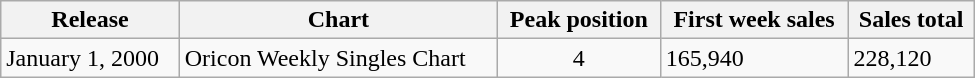<table class="wikitable" width="650px">
<tr>
<th>Release</th>
<th>Chart</th>
<th>Peak position</th>
<th>First week sales</th>
<th>Sales total</th>
</tr>
<tr>
<td>January 1, 2000</td>
<td>Oricon Weekly Singles Chart</td>
<td align="center">4</td>
<td>165,940</td>
<td>228,120</td>
</tr>
</table>
